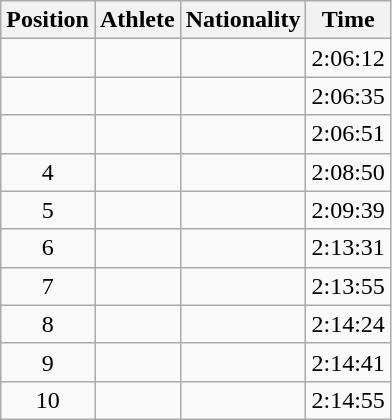<table class="wikitable sortable">
<tr>
<th scope="col">Position</th>
<th scope="col">Athlete</th>
<th scope="col">Nationality</th>
<th scope="col">Time</th>
</tr>
<tr>
<td style="text-align:center"></td>
<td></td>
<td></td>
<td>2:06:12</td>
</tr>
<tr>
<td style="text-align:center"></td>
<td></td>
<td></td>
<td>2:06:35</td>
</tr>
<tr>
<td style="text-align:center"></td>
<td></td>
<td></td>
<td>2:06:51</td>
</tr>
<tr>
<td style="text-align:center">4</td>
<td></td>
<td></td>
<td>2:08:50</td>
</tr>
<tr>
<td style="text-align:center">5</td>
<td></td>
<td></td>
<td>2:09:39</td>
</tr>
<tr>
<td style="text-align:center">6</td>
<td></td>
<td></td>
<td>2:13:31</td>
</tr>
<tr>
<td style="text-align:center">7</td>
<td></td>
<td></td>
<td>2:13:55</td>
</tr>
<tr>
<td style="text-align:center">8</td>
<td></td>
<td></td>
<td>2:14:24</td>
</tr>
<tr>
<td style="text-align:center">9</td>
<td></td>
<td></td>
<td>2:14:41</td>
</tr>
<tr>
<td style="text-align:center">10</td>
<td></td>
<td></td>
<td>2:14:55</td>
</tr>
</table>
